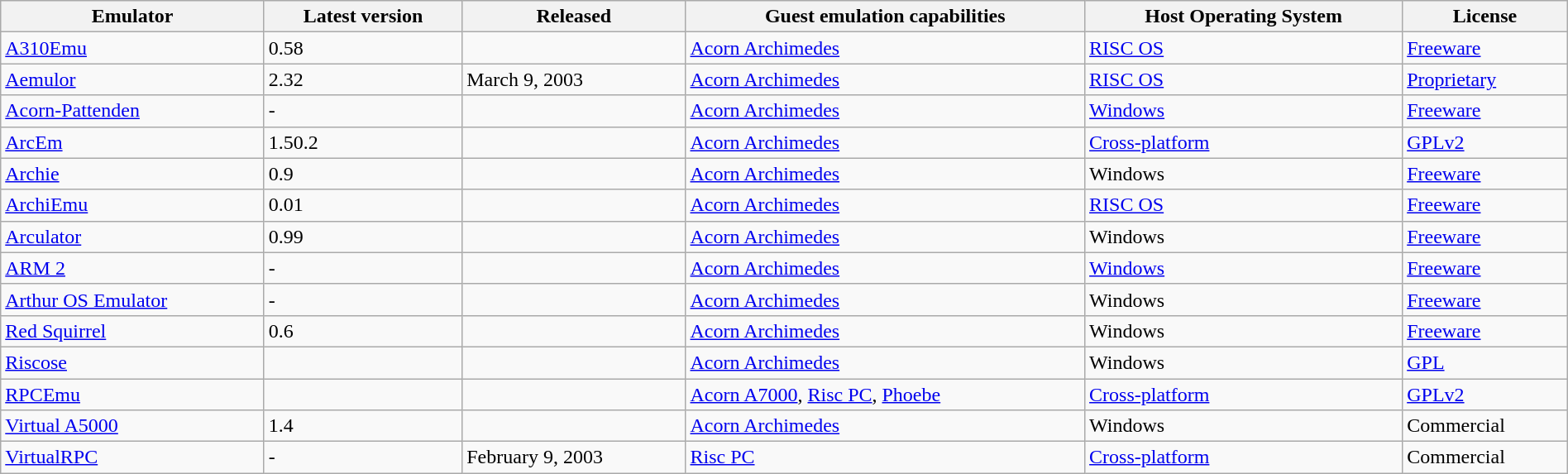<table class="wikitable sortable" style="width:100%">
<tr>
<th>Emulator</th>
<th>Latest version</th>
<th>Released</th>
<th>Guest emulation capabilities</th>
<th>Host Operating System</th>
<th>License</th>
</tr>
<tr>
<td><a href='#'>A310Emu</a></td>
<td>0.58</td>
<td></td>
<td><a href='#'>Acorn Archimedes</a></td>
<td><a href='#'>RISC OS</a></td>
<td><a href='#'>Freeware</a></td>
</tr>
<tr>
<td><a href='#'>Aemulor</a></td>
<td>2.32</td>
<td>March 9, 2003</td>
<td><a href='#'>Acorn Archimedes</a></td>
<td><a href='#'>RISC OS</a></td>
<td><a href='#'>Proprietary</a></td>
</tr>
<tr>
<td><a href='#'>Acorn-Pattenden</a></td>
<td>-</td>
<td></td>
<td><a href='#'>Acorn Archimedes</a></td>
<td><a href='#'>Windows</a></td>
<td><a href='#'>Freeware</a></td>
</tr>
<tr>
<td><a href='#'>ArcEm</a></td>
<td>1.50.2</td>
<td></td>
<td><a href='#'>Acorn Archimedes</a></td>
<td><a href='#'>Cross-platform</a></td>
<td><a href='#'>GPLv2</a></td>
</tr>
<tr>
<td><a href='#'>Archie</a></td>
<td>0.9</td>
<td></td>
<td><a href='#'>Acorn Archimedes</a></td>
<td>Windows</td>
<td><a href='#'>Freeware</a></td>
</tr>
<tr>
<td><a href='#'>ArchiEmu</a></td>
<td>0.01</td>
<td></td>
<td><a href='#'>Acorn Archimedes</a></td>
<td><a href='#'>RISC OS</a></td>
<td><a href='#'>Freeware</a></td>
</tr>
<tr>
<td><a href='#'>Arculator</a></td>
<td>0.99</td>
<td></td>
<td><a href='#'>Acorn Archimedes</a></td>
<td>Windows</td>
<td><a href='#'>Freeware</a></td>
</tr>
<tr>
<td><a href='#'>ARM 2</a></td>
<td>-</td>
<td></td>
<td><a href='#'>Acorn Archimedes</a></td>
<td><a href='#'>Windows</a></td>
<td><a href='#'>Freeware</a></td>
</tr>
<tr>
<td><a href='#'>Arthur OS Emulator</a></td>
<td>-</td>
<td></td>
<td><a href='#'>Acorn Archimedes</a></td>
<td>Windows</td>
<td><a href='#'>Freeware</a></td>
</tr>
<tr>
<td><a href='#'>Red Squirrel</a></td>
<td>0.6</td>
<td></td>
<td><a href='#'>Acorn Archimedes</a></td>
<td>Windows</td>
<td><a href='#'>Freeware</a></td>
</tr>
<tr>
<td><a href='#'>Riscose</a></td>
<td></td>
<td></td>
<td><a href='#'>Acorn Archimedes</a></td>
<td>Windows</td>
<td><a href='#'>GPL</a></td>
</tr>
<tr>
<td><a href='#'>RPCEmu</a></td>
<td></td>
<td></td>
<td><a href='#'>Acorn A7000</a>, <a href='#'>Risc PC</a>, <a href='#'>Phoebe</a></td>
<td><a href='#'>Cross-platform</a></td>
<td><a href='#'>GPLv2</a></td>
</tr>
<tr>
<td><a href='#'>Virtual A5000</a></td>
<td>1.4</td>
<td></td>
<td><a href='#'>Acorn Archimedes</a></td>
<td>Windows</td>
<td>Commercial</td>
</tr>
<tr>
<td><a href='#'>VirtualRPC</a></td>
<td>-</td>
<td>February 9, 2003</td>
<td><a href='#'>Risc PC</a></td>
<td><a href='#'>Cross-platform</a></td>
<td>Commercial</td>
</tr>
</table>
